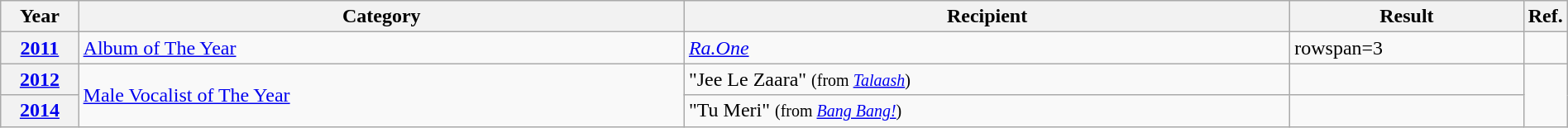<table class="wikitable plainrowheaders" style="width:100%; textcolor:#000">
<tr>
<th scope="col" style="width:5%;"><strong>Year</strong></th>
<th scope="col" style="width:39%;"><strong>Category</strong></th>
<th scope="col" style="width:39%;"><strong>Recipient</strong></th>
<th scope="col" style="width:15%;"><strong>Result</strong></th>
<th scope="col" style="width:2%;"><strong>Ref.</strong></th>
</tr>
<tr>
<th scope="row"><a href='#'>2011</a></th>
<td><a href='#'>Album of The Year</a></td>
<td><em><a href='#'>Ra.One</a></em></td>
<td>rowspan=3 </td>
<td></td>
</tr>
<tr>
<th scope="row"><a href='#'>2012</a></th>
<td rowspan=2><a href='#'>Male Vocalist of The Year</a></td>
<td>"Jee Le Zaara" <small>(from <em><a href='#'>Talaash</a></em>)</small></td>
<td></td>
</tr>
<tr>
<th scope="row"><a href='#'>2014</a></th>
<td>"Tu Meri" <small>(from <em><a href='#'>Bang Bang!</a></em>)</small></td>
<td></td>
</tr>
</table>
